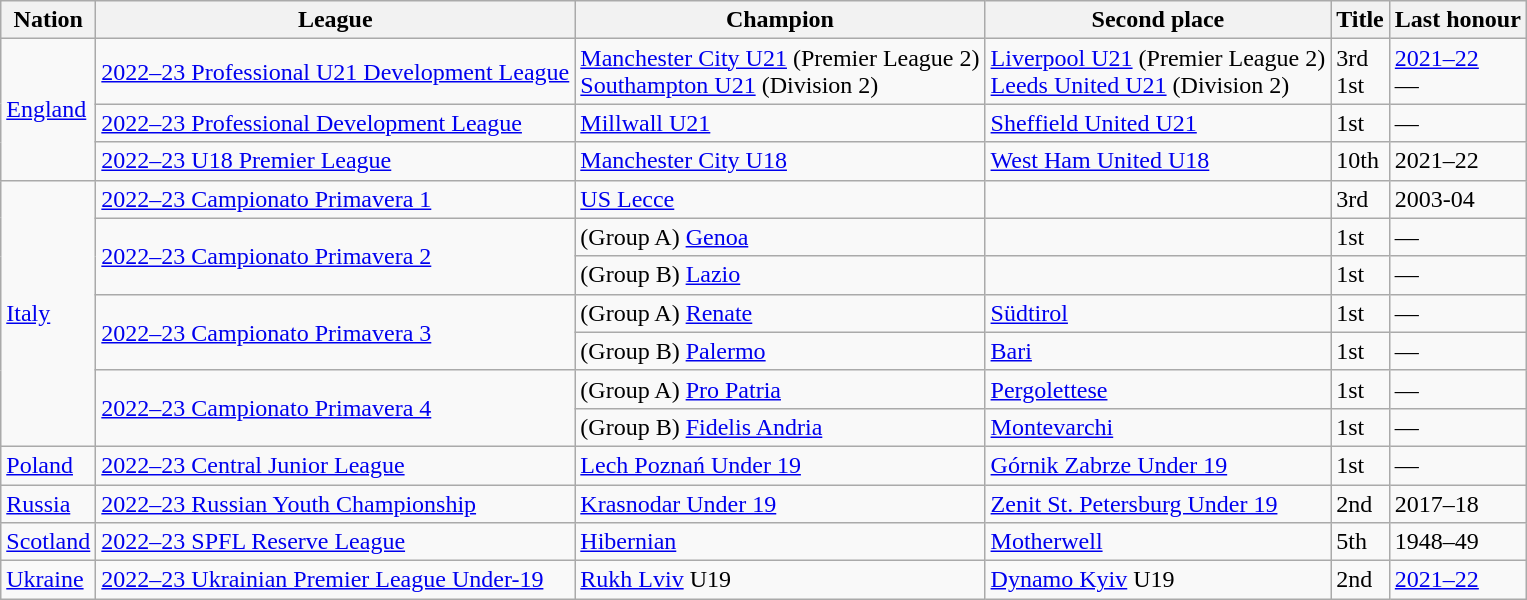<table class="wikitable sortable">
<tr>
<th>Nation</th>
<th>League</th>
<th>Champion</th>
<th>Second place</th>
<th data-sort-type="number">Title</th>
<th>Last honour</th>
</tr>
<tr>
<td rowspan=3> <a href='#'>England</a></td>
<td><a href='#'>2022–23 Professional U21 Development League</a></td>
<td><a href='#'>Manchester City U21</a> (Premier League 2)<br><a href='#'>Southampton U21</a> (Division 2)</td>
<td><a href='#'>Liverpool U21</a> (Premier League 2)<br><a href='#'>Leeds United U21</a> (Division 2)</td>
<td>3rd<br>1st</td>
<td><a href='#'>2021–22</a><br>—</td>
</tr>
<tr>
<td><a href='#'>2022–23 Professional Development League</a></td>
<td><a href='#'>Millwall U21</a></td>
<td><a href='#'>Sheffield United U21</a></td>
<td>1st</td>
<td>—</td>
</tr>
<tr>
<td><a href='#'>2022–23 U18 Premier League</a></td>
<td><a href='#'>Manchester City U18</a></td>
<td><a href='#'>West Ham United U18</a></td>
<td>10th</td>
<td>2021–22</td>
</tr>
<tr>
<td rowspan=7> <a href='#'>Italy</a></td>
<td><a href='#'>2022–23 Campionato Primavera 1</a></td>
<td><a href='#'>US Lecce</a></td>
<td></td>
<td>3rd</td>
<td>2003-04</td>
</tr>
<tr>
<td rowspan=2><a href='#'>2022–23 Campionato Primavera 2</a></td>
<td>(Group A) <a href='#'>Genoa</a></td>
<td></td>
<td>1st</td>
<td>—</td>
</tr>
<tr>
<td>(Group B) <a href='#'>Lazio</a></td>
<td></td>
<td>1st</td>
<td>—</td>
</tr>
<tr>
<td rowspan=2><a href='#'>2022–23 Campionato Primavera 3</a></td>
<td>(Group A) <a href='#'>Renate</a></td>
<td><a href='#'>Südtirol</a></td>
<td>1st</td>
<td>—</td>
</tr>
<tr>
<td>(Group B) <a href='#'>Palermo</a></td>
<td><a href='#'>Bari</a></td>
<td>1st</td>
<td>—</td>
</tr>
<tr>
<td rowspan=2><a href='#'>2022–23 Campionato Primavera 4</a></td>
<td>(Group A) <a href='#'>Pro Patria</a></td>
<td><a href='#'>Pergolettese</a></td>
<td>1st</td>
<td>—</td>
</tr>
<tr>
<td>(Group B) <a href='#'>Fidelis Andria</a></td>
<td><a href='#'>Montevarchi</a></td>
<td>1st</td>
<td>—</td>
</tr>
<tr>
<td rowspan=> <a href='#'>Poland</a></td>
<td><a href='#'>2022–23 Central Junior League</a></td>
<td><a href='#'>Lech Poznań Under 19</a></td>
<td><a href='#'>Górnik Zabrze Under 19</a></td>
<td>1st</td>
<td>—</td>
</tr>
<tr>
<td rowspan=> <a href='#'>Russia</a></td>
<td><a href='#'>2022–23 Russian Youth Championship</a></td>
<td><a href='#'>Krasnodar Under 19</a></td>
<td><a href='#'>Zenit St. Petersburg Under 19</a></td>
<td>2nd</td>
<td>2017–18</td>
</tr>
<tr>
<td> <a href='#'>Scotland</a></td>
<td><a href='#'>2022–23 SPFL Reserve League</a></td>
<td><a href='#'>Hibernian</a></td>
<td><a href='#'>Motherwell</a></td>
<td>5th</td>
<td>1948–49</td>
</tr>
<tr>
<td rowspan=> <a href='#'>Ukraine</a></td>
<td><a href='#'>2022–23 Ukrainian Premier League Under-19</a></td>
<td><a href='#'>Rukh Lviv</a> U19</td>
<td><a href='#'>Dynamo Kyiv</a> U19</td>
<td>2nd</td>
<td><a href='#'>2021–22</a></td>
</tr>
</table>
